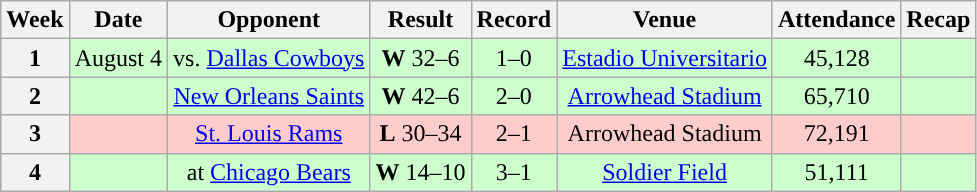<table class="wikitable" style="text-align:center">
<tr>
<th>Week</th>
<th>Date</th>
<th>Opponent</th>
<th>Result</th>
<th>Record</th>
<th>Venue</th>
<th>Attendance</th>
<th>Recap</th>
</tr>
<tr style="background:#cfc">
<th>1</th>
<td>August 4</td>
<td>vs. <a href='#'>Dallas Cowboys</a></td>
<td><strong>W</strong> 32–6</td>
<td>1–0</td>
<td> <a href='#'>Estadio Universitario</a> </td>
<td>45,128</td>
<td></td>
</tr>
<tr style="background:#cfc">
<th>2</th>
<td></td>
<td><a href='#'>New Orleans Saints</a></td>
<td><strong>W</strong> 42–6</td>
<td>2–0</td>
<td><a href='#'>Arrowhead Stadium</a></td>
<td>65,710</td>
<td></td>
</tr>
<tr style="background:#fcc">
<th>3</th>
<td></td>
<td><a href='#'>St. Louis Rams</a></td>
<td><strong>L</strong> 30–34</td>
<td>2–1</td>
<td>Arrowhead Stadium</td>
<td>72,191</td>
<td></td>
</tr>
<tr style="background:#cfc">
<th>4</th>
<td></td>
<td>at <a href='#'>Chicago Bears</a></td>
<td><strong>W</strong> 14–10</td>
<td>3–1</td>
<td><a href='#'>Soldier Field</a></td>
<td>51,111</td>
<td></td>
</tr>
</table>
